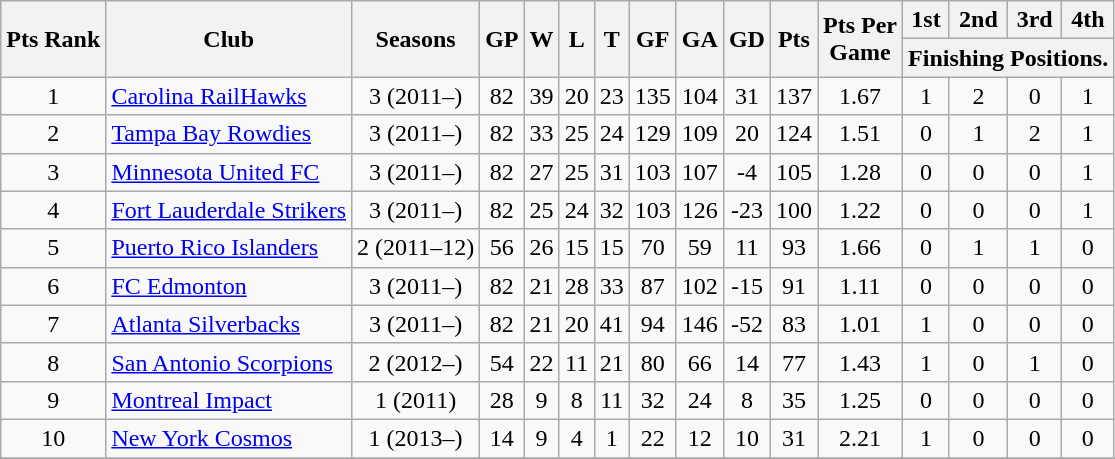<table class="wikitable sortable" style="text-align:center">
<tr>
<th rowspan=2>Pts Rank</th>
<th rowspan=2>Club</th>
<th rowspan=2>Seasons</th>
<th rowspan=2>GP</th>
<th rowspan=2>W</th>
<th rowspan=2>L</th>
<th rowspan=2>T</th>
<th rowspan=2>GF</th>
<th rowspan=2>GA</th>
<th rowspan=2>GD</th>
<th rowspan=2>Pts</th>
<th rowspan=2>Pts Per <br> Game</th>
<th>1st</th>
<th>2nd</th>
<th>3rd</th>
<th>4th</th>
</tr>
<tr class=unsortable>
<th colspan=9>Finishing Positions.</th>
</tr>
<tr>
<td>1</td>
<td align=left><a href='#'>Carolina RailHawks</a></td>
<td>3 (2011–)</td>
<td>82</td>
<td>39</td>
<td>20</td>
<td>23</td>
<td>135</td>
<td>104</td>
<td>31</td>
<td>137</td>
<td>1.67</td>
<td>1</td>
<td>2</td>
<td>0</td>
<td>1</td>
</tr>
<tr>
<td>2</td>
<td align=left><a href='#'>Tampa Bay Rowdies</a></td>
<td>3 (2011–)</td>
<td>82</td>
<td>33</td>
<td>25</td>
<td>24</td>
<td>129</td>
<td>109</td>
<td>20</td>
<td>124</td>
<td>1.51</td>
<td>0</td>
<td>1</td>
<td>2</td>
<td>1</td>
</tr>
<tr>
<td>3</td>
<td align=left><a href='#'>Minnesota United FC</a></td>
<td>3 (2011–)</td>
<td>82</td>
<td>27</td>
<td>25</td>
<td>31</td>
<td>103</td>
<td>107</td>
<td>-4</td>
<td>105</td>
<td>1.28</td>
<td>0</td>
<td>0</td>
<td>0</td>
<td>1</td>
</tr>
<tr>
<td>4</td>
<td align=left><a href='#'>Fort Lauderdale Strikers</a></td>
<td>3 (2011–)</td>
<td>82</td>
<td>25</td>
<td>24</td>
<td>32</td>
<td>103</td>
<td>126</td>
<td>-23</td>
<td>100</td>
<td>1.22</td>
<td>0</td>
<td>0</td>
<td>0</td>
<td>1</td>
</tr>
<tr>
<td>5</td>
<td align=left><a href='#'>Puerto Rico Islanders</a></td>
<td>2 (2011–12)</td>
<td>56</td>
<td>26</td>
<td>15</td>
<td>15</td>
<td>70</td>
<td>59</td>
<td>11</td>
<td>93</td>
<td>1.66</td>
<td>0</td>
<td>1</td>
<td>1</td>
<td>0</td>
</tr>
<tr>
<td>6</td>
<td align=left><a href='#'>FC Edmonton</a></td>
<td>3 (2011–)</td>
<td>82</td>
<td>21</td>
<td>28</td>
<td>33</td>
<td>87</td>
<td>102</td>
<td>-15</td>
<td>91</td>
<td>1.11</td>
<td>0</td>
<td>0</td>
<td>0</td>
<td>0</td>
</tr>
<tr>
<td>7</td>
<td align=left><a href='#'>Atlanta Silverbacks</a></td>
<td>3 (2011–)</td>
<td>82</td>
<td>21</td>
<td>20</td>
<td>41</td>
<td>94</td>
<td>146</td>
<td>-52</td>
<td>83</td>
<td>1.01</td>
<td>1</td>
<td>0</td>
<td>0</td>
<td>0</td>
</tr>
<tr>
<td>8</td>
<td align=left><a href='#'>San Antonio Scorpions</a></td>
<td>2 (2012–)</td>
<td>54</td>
<td>22</td>
<td>11</td>
<td>21</td>
<td>80</td>
<td>66</td>
<td>14</td>
<td>77</td>
<td>1.43</td>
<td>1</td>
<td>0</td>
<td>1</td>
<td>0</td>
</tr>
<tr>
<td>9</td>
<td align=left><a href='#'>Montreal Impact</a></td>
<td>1 (2011)</td>
<td>28</td>
<td>9</td>
<td>8</td>
<td>11</td>
<td>32</td>
<td>24</td>
<td>8</td>
<td>35</td>
<td>1.25</td>
<td>0</td>
<td>0</td>
<td>0</td>
<td>0</td>
</tr>
<tr>
<td>10</td>
<td align=left><a href='#'>New York Cosmos</a></td>
<td>1 (2013–)</td>
<td>14</td>
<td>9</td>
<td>4</td>
<td>1</td>
<td>22</td>
<td>12</td>
<td>10</td>
<td>31</td>
<td>2.21</td>
<td>1</td>
<td>0</td>
<td>0</td>
<td>0</td>
</tr>
<tr>
</tr>
</table>
